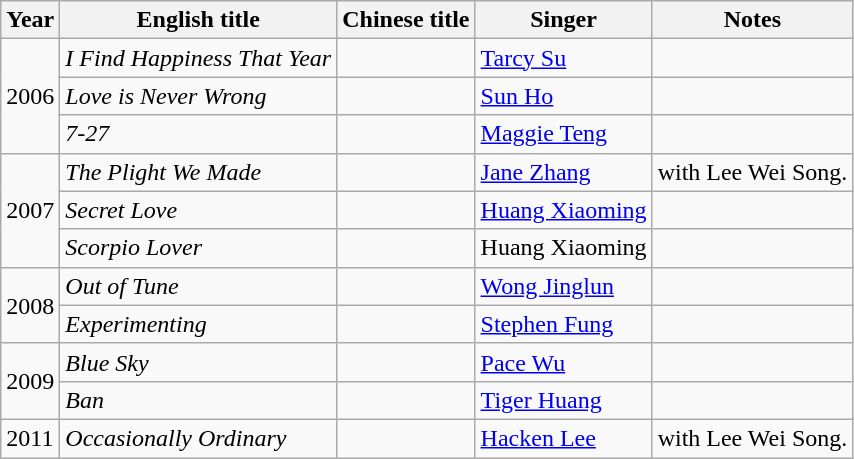<table class="wikitable">
<tr>
<th>Year</th>
<th>English title</th>
<th>Chinese title</th>
<th>Singer</th>
<th>Notes</th>
</tr>
<tr>
<td rowspan=3>2006</td>
<td><em>I Find Happiness That Year</em></td>
<td></td>
<td><a href='#'>Tarcy Su</a></td>
<td></td>
</tr>
<tr>
<td><em>Love is Never Wrong</em></td>
<td></td>
<td><a href='#'>Sun Ho</a></td>
<td></td>
</tr>
<tr>
<td><em>7-27</em></td>
<td></td>
<td><a href='#'>Maggie Teng</a></td>
<td></td>
</tr>
<tr>
<td rowspan=3>2007</td>
<td><em>The Plight We Made</em></td>
<td></td>
<td><a href='#'>Jane Zhang</a></td>
<td>with Lee Wei Song.</td>
</tr>
<tr>
<td><em>Secret Love</em></td>
<td></td>
<td><a href='#'>Huang Xiaoming</a></td>
<td></td>
</tr>
<tr>
<td><em>Scorpio Lover</em></td>
<td></td>
<td>Huang Xiaoming</td>
<td></td>
</tr>
<tr>
<td rowspan=2>2008</td>
<td><em>Out of Tune</em></td>
<td></td>
<td><a href='#'>Wong Jinglun</a></td>
<td></td>
</tr>
<tr>
<td><em>Experimenting</em></td>
<td></td>
<td><a href='#'>Stephen Fung</a></td>
<td></td>
</tr>
<tr>
<td rowspan=2>2009</td>
<td><em>Blue Sky</em></td>
<td></td>
<td><a href='#'>Pace Wu</a></td>
<td></td>
</tr>
<tr>
<td><em>Ban</em></td>
<td></td>
<td><a href='#'>Tiger Huang</a></td>
<td></td>
</tr>
<tr>
<td>2011</td>
<td><em>Occasionally Ordinary</em></td>
<td></td>
<td><a href='#'>Hacken Lee</a></td>
<td>with Lee Wei Song.</td>
</tr>
</table>
